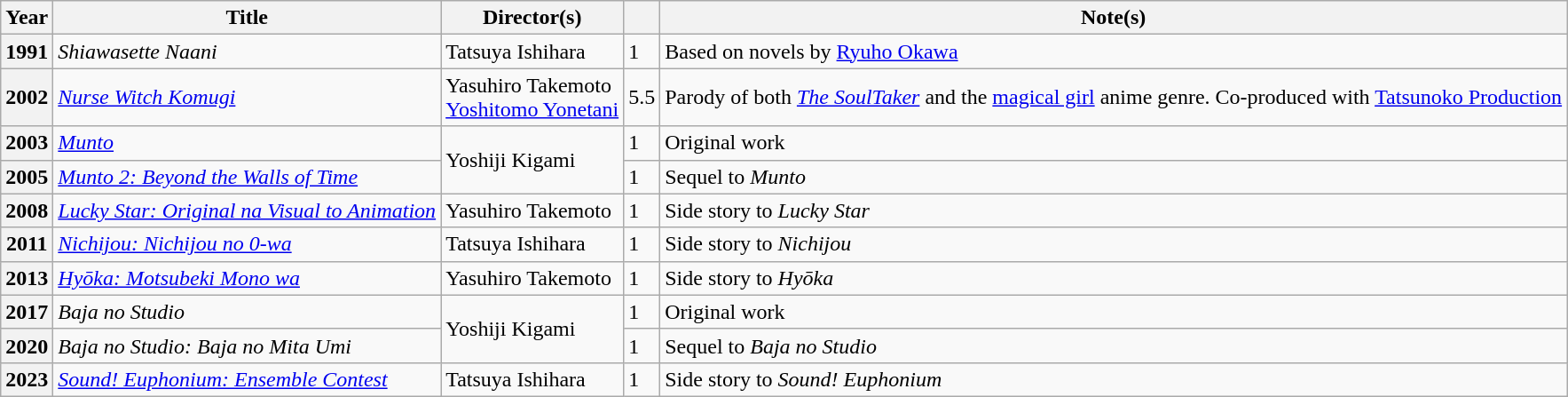<table class="wikitable sortable plainrowheaders">
<tr>
<th scope="col" class="unsortable" width=10>Year</th>
<th scope="col">Title</th>
<th scope="col">Director(s)</th>
<th scope="col"></th>
<th scope="col" class="unsortable">Note(s)</th>
</tr>
<tr>
<th scope="row">1991</th>
<td><em>Shiawasette Naani</em></td>
<td>Tatsuya Ishihara</td>
<td>1</td>
<td style="text-align:left;">Based on novels by <a href='#'>Ryuho Okawa</a></td>
</tr>
<tr>
<th scope="row">2002</th>
<td><em><a href='#'>Nurse Witch Komugi</a></em></td>
<td>Yasuhiro Takemoto<br><a href='#'>Yoshitomo Yonetani</a></td>
<td>5.5</td>
<td>Parody of both <em><a href='#'>The SoulTaker</a></em> and the <a href='#'>magical girl</a> anime genre. Co-produced with <a href='#'>Tatsunoko Production</a></td>
</tr>
<tr>
<th scope="row">2003</th>
<td><em><a href='#'>Munto</a></em></td>
<td rowspan="2">Yoshiji Kigami</td>
<td>1</td>
<td style="text-align:left;">Original work</td>
</tr>
<tr>
<th scope="row">2005</th>
<td><em><a href='#'>Munto 2: Beyond the Walls of Time</a></em></td>
<td>1</td>
<td style="text-align:left;">Sequel to <em>Munto</em></td>
</tr>
<tr>
<th scope="row">2008</th>
<td><em><a href='#'>Lucky Star: Original na Visual to Animation</a></em></td>
<td>Yasuhiro Takemoto</td>
<td>1</td>
<td style="text-align:left;">Side story to <em>Lucky Star</em></td>
</tr>
<tr>
<th scope="row">2011</th>
<td><em><a href='#'>Nichijou: Nichijou no 0-wa</a></em></td>
<td>Tatsuya Ishihara</td>
<td>1</td>
<td style="text-align:left;">Side story to <em>Nichijou</em></td>
</tr>
<tr>
<th scope="row">2013</th>
<td><em><a href='#'>Hyōka: Motsubeki Mono wa</a></em></td>
<td>Yasuhiro Takemoto</td>
<td>1</td>
<td style="text-align:left;">Side story to <em>Hyōka</em></td>
</tr>
<tr>
<th scope="row">2017</th>
<td><em>Baja no Studio</em></td>
<td rowspan="2">Yoshiji Kigami</td>
<td>1</td>
<td style="text-align:left;">Original work</td>
</tr>
<tr>
<th scope="row">2020</th>
<td><em>Baja no Studio: Baja no Mita Umi</em></td>
<td>1</td>
<td style="text-align:left;">Sequel to <em>Baja no Studio</em></td>
</tr>
<tr>
<th scope="row">2023</th>
<td><em><a href='#'>Sound! Euphonium: Ensemble Contest</a></em></td>
<td>Tatsuya Ishihara</td>
<td>1</td>
<td style="text-align:left;">Side story to <em>Sound! Euphonium</em></td>
</tr>
</table>
